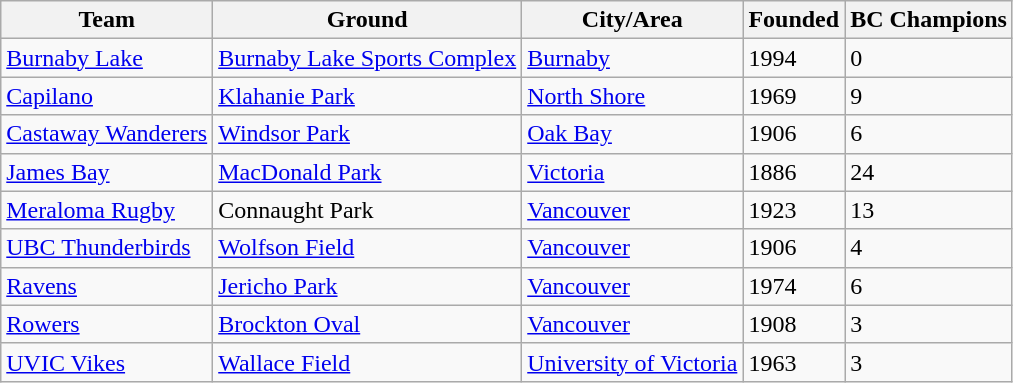<table class="wikitable sortable">
<tr>
<th>Team</th>
<th>Ground</th>
<th>City/Area</th>
<th>Founded</th>
<th>BC Champions</th>
</tr>
<tr>
<td><a href='#'>Burnaby Lake</a></td>
<td><a href='#'>Burnaby Lake Sports Complex</a></td>
<td><a href='#'>Burnaby</a></td>
<td>1994</td>
<td>0</td>
</tr>
<tr>
<td><a href='#'>Capilano</a></td>
<td><a href='#'>Klahanie Park</a></td>
<td><a href='#'>North Shore</a></td>
<td>1969</td>
<td>9</td>
</tr>
<tr>
<td><a href='#'>Castaway Wanderers</a></td>
<td><a href='#'>Windsor Park</a></td>
<td><a href='#'>Oak Bay</a></td>
<td>1906</td>
<td>6</td>
</tr>
<tr>
<td><a href='#'>James Bay</a></td>
<td><a href='#'>MacDonald Park</a></td>
<td><a href='#'>Victoria</a></td>
<td>1886</td>
<td>24</td>
</tr>
<tr>
<td><a href='#'>Meraloma Rugby</a></td>
<td>Connaught Park </td>
<td><a href='#'>Vancouver</a></td>
<td>1923</td>
<td>13</td>
</tr>
<tr>
<td><a href='#'>UBC Thunderbirds</a></td>
<td><a href='#'>Wolfson Field</a></td>
<td><a href='#'>Vancouver</a></td>
<td>1906</td>
<td>4</td>
</tr>
<tr>
<td><a href='#'>Ravens</a></td>
<td><a href='#'>Jericho Park</a></td>
<td><a href='#'>Vancouver</a></td>
<td>1974</td>
<td>6</td>
</tr>
<tr>
<td><a href='#'>Rowers</a></td>
<td><a href='#'>Brockton Oval</a></td>
<td><a href='#'>Vancouver</a></td>
<td>1908</td>
<td>3</td>
</tr>
<tr>
<td><a href='#'>UVIC Vikes</a></td>
<td><a href='#'>Wallace Field</a></td>
<td><a href='#'>University of Victoria</a></td>
<td>1963</td>
<td>3</td>
</tr>
</table>
